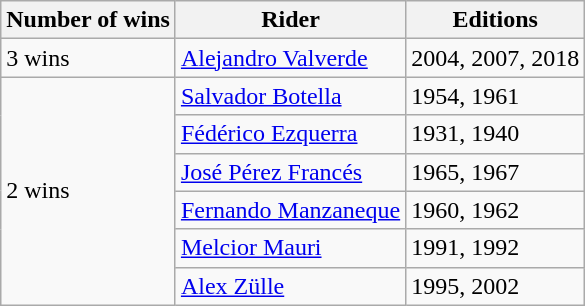<table class="wikitable">
<tr>
<th>Number of wins</th>
<th>Rider</th>
<th>Editions</th>
</tr>
<tr>
<td>3 wins</td>
<td> <a href='#'>Alejandro Valverde</a></td>
<td>2004, 2007, 2018</td>
</tr>
<tr>
<td rowspan=6>2 wins</td>
<td> <a href='#'>Salvador Botella</a></td>
<td>1954, 1961</td>
</tr>
<tr>
<td> <a href='#'>Fédérico Ezquerra</a></td>
<td>1931, 1940</td>
</tr>
<tr>
<td> <a href='#'>José Pérez Francés</a></td>
<td>1965, 1967</td>
</tr>
<tr>
<td> <a href='#'>Fernando Manzaneque</a></td>
<td>1960, 1962</td>
</tr>
<tr>
<td> <a href='#'>Melcior Mauri</a></td>
<td>1991, 1992</td>
</tr>
<tr>
<td> <a href='#'>Alex Zülle</a></td>
<td>1995, 2002</td>
</tr>
</table>
